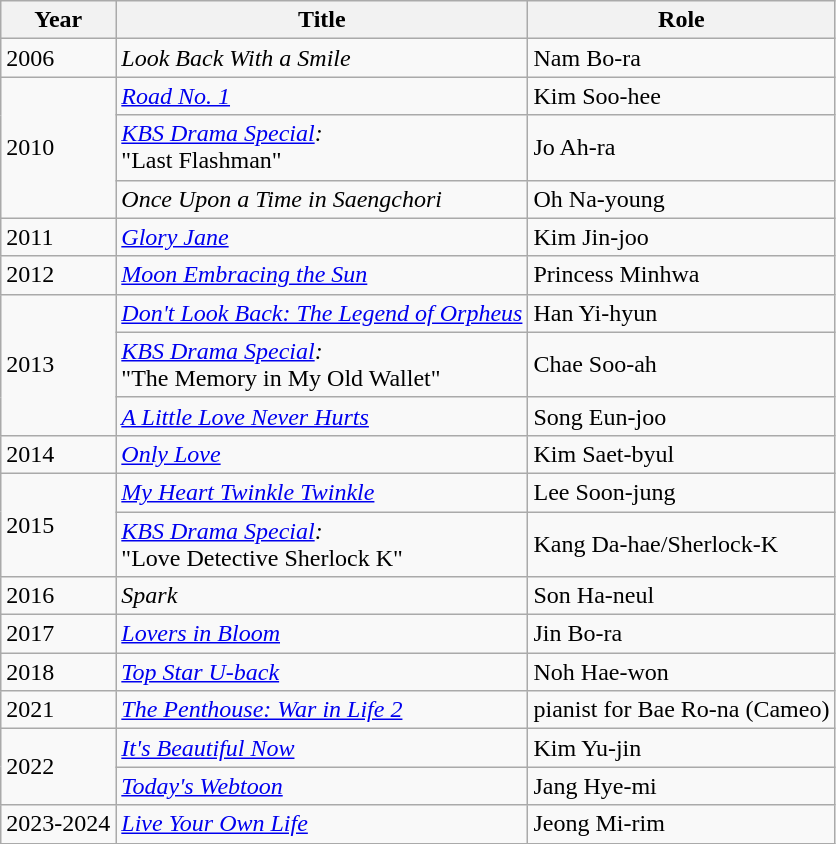<table class="wikitable sortable">
<tr>
<th>Year</th>
<th>Title</th>
<th>Role</th>
</tr>
<tr>
<td>2006</td>
<td><em>Look Back With a Smile</em></td>
<td>Nam Bo-ra</td>
</tr>
<tr>
<td rowspan=3>2010</td>
<td><em><a href='#'>Road No. 1</a></em></td>
<td>Kim Soo-hee</td>
</tr>
<tr>
<td><em><a href='#'>KBS Drama Special</a>:</em><br>"Last Flashman"</td>
<td>Jo Ah-ra</td>
</tr>
<tr>
<td><em>Once Upon a Time in Saengchori</em></td>
<td>Oh Na-young</td>
</tr>
<tr>
<td>2011</td>
<td><em><a href='#'>Glory Jane</a></em></td>
<td>Kim Jin-joo</td>
</tr>
<tr>
<td>2012</td>
<td><em><a href='#'>Moon Embracing the Sun</a></em></td>
<td>Princess Minhwa</td>
</tr>
<tr>
<td rowspan=3>2013</td>
<td><em><a href='#'>Don't Look Back: The Legend of Orpheus</a></em></td>
<td>Han Yi-hyun</td>
</tr>
<tr>
<td><em><a href='#'>KBS Drama Special</a>:</em><br>"The Memory in My Old Wallet"</td>
<td>Chae Soo-ah</td>
</tr>
<tr>
<td><em><a href='#'>A Little Love Never Hurts</a></em></td>
<td>Song Eun-joo</td>
</tr>
<tr>
<td>2014</td>
<td><em><a href='#'>Only Love</a></em></td>
<td>Kim Saet-byul</td>
</tr>
<tr>
<td rowspan=2>2015</td>
<td><em><a href='#'>My Heart Twinkle Twinkle</a></em></td>
<td>Lee Soon-jung</td>
</tr>
<tr>
<td><em><a href='#'>KBS Drama Special</a>:</em><br>"Love Detective Sherlock K"</td>
<td>Kang Da-hae/Sherlock-K</td>
</tr>
<tr>
<td rowspan=1>2016</td>
<td><em>Spark</em></td>
<td>Son Ha-neul</td>
</tr>
<tr>
<td rowspan=1>2017</td>
<td><em><a href='#'>Lovers in Bloom</a></em></td>
<td>Jin Bo-ra</td>
</tr>
<tr>
<td rowspan=1>2018</td>
<td><em><a href='#'>Top Star U-back</a></em></td>
<td>Noh Hae-won</td>
</tr>
<tr>
<td>2021</td>
<td><em><a href='#'>The Penthouse: War in Life 2</a></em></td>
<td>pianist for Bae Ro-na (Cameo) </td>
</tr>
<tr>
<td rowspan=2>2022</td>
<td><em><a href='#'>It's Beautiful Now</a></em></td>
<td>Kim Yu-jin</td>
</tr>
<tr>
<td><em><a href='#'>Today's Webtoon</a></em></td>
<td>Jang Hye-mi</td>
</tr>
<tr>
<td>2023-2024</td>
<td><em><a href='#'>Live Your Own Life</a></em></td>
<td>Jeong Mi-rim</td>
</tr>
</table>
